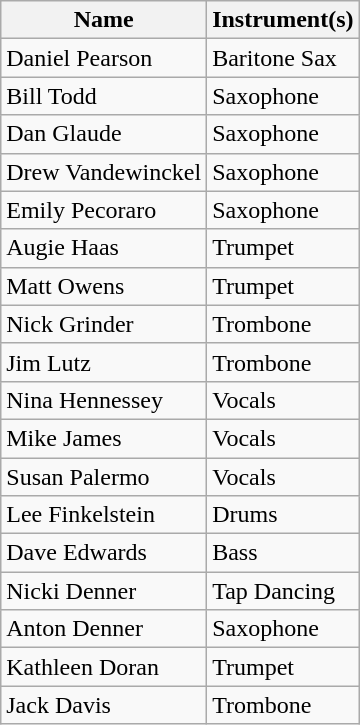<table class="wikitable">
<tr>
<th>Name</th>
<th>Instrument(s)</th>
</tr>
<tr>
<td>Daniel Pearson</td>
<td>Baritone Sax</td>
</tr>
<tr>
<td>Bill Todd</td>
<td>Saxophone</td>
</tr>
<tr>
<td>Dan Glaude</td>
<td>Saxophone</td>
</tr>
<tr>
<td>Drew Vandewinckel</td>
<td>Saxophone</td>
</tr>
<tr>
<td>Emily Pecoraro</td>
<td>Saxophone</td>
</tr>
<tr>
<td>Augie Haas</td>
<td>Trumpet</td>
</tr>
<tr>
<td>Matt Owens</td>
<td>Trumpet</td>
</tr>
<tr>
<td>Nick Grinder</td>
<td>Trombone</td>
</tr>
<tr>
<td>Jim Lutz</td>
<td>Trombone</td>
</tr>
<tr>
<td>Nina Hennessey</td>
<td>Vocals</td>
</tr>
<tr>
<td>Mike James</td>
<td>Vocals</td>
</tr>
<tr>
<td>Susan Palermo</td>
<td>Vocals</td>
</tr>
<tr>
<td>Lee Finkelstein</td>
<td>Drums</td>
</tr>
<tr>
<td>Dave Edwards</td>
<td>Bass</td>
</tr>
<tr>
<td>Nicki Denner</td>
<td>Tap Dancing</td>
</tr>
<tr>
<td>Anton Denner</td>
<td>Saxophone</td>
</tr>
<tr>
<td>Kathleen Doran</td>
<td>Trumpet</td>
</tr>
<tr>
<td>Jack Davis</td>
<td>Trombone</td>
</tr>
</table>
